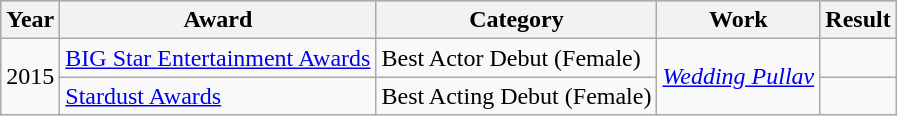<table class="wikitable sortable">
<tr style="background:#ccc; text-align:center;"! Year>
<th>Year</th>
<th>Award</th>
<th>Category</th>
<th>Work</th>
<th>Result</th>
</tr>
<tr>
<td rowspan="2">2015</td>
<td><a href='#'>BIG Star Entertainment Awards</a></td>
<td>Best Actor Debut (Female)</td>
<td rowspan="2"><em><a href='#'>Wedding Pullav</a></em></td>
<td></td>
</tr>
<tr>
<td><a href='#'>Stardust Awards</a></td>
<td>Best Acting Debut (Female)</td>
<td></td>
</tr>
</table>
